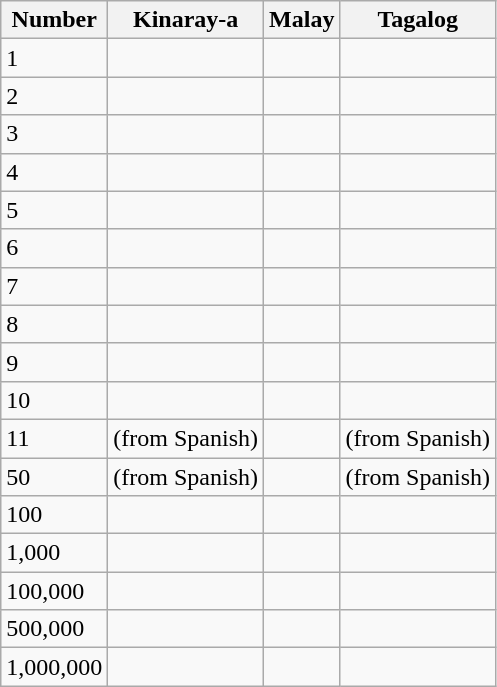<table class="wikitable">
<tr>
<th>Number</th>
<th>Kinaray-a</th>
<th>Malay</th>
<th>Tagalog</th>
</tr>
<tr>
<td>1</td>
<td></td>
<td></td>
<td></td>
</tr>
<tr>
<td>2</td>
<td></td>
<td></td>
<td></td>
</tr>
<tr>
<td>3</td>
<td></td>
<td></td>
<td></td>
</tr>
<tr>
<td>4</td>
<td></td>
<td></td>
<td></td>
</tr>
<tr>
<td>5</td>
<td></td>
<td></td>
<td></td>
</tr>
<tr>
<td>6</td>
<td></td>
<td></td>
<td></td>
</tr>
<tr>
<td>7</td>
<td></td>
<td></td>
<td></td>
</tr>
<tr>
<td>8</td>
<td></td>
<td></td>
<td></td>
</tr>
<tr>
<td>9</td>
<td></td>
<td></td>
<td></td>
</tr>
<tr>
<td>10</td>
<td><strong></strong></td>
<td></td>
<td></td>
</tr>
<tr>
<td>11</td>
<td> (from Spanish)</td>
<td></td>
<td> (from Spanish)</td>
</tr>
<tr>
<td>50</td>
<td> (from Spanish)</td>
<td></td>
<td> (from Spanish)</td>
</tr>
<tr>
<td>100</td>
<td></td>
<td></td>
<td></td>
</tr>
<tr>
<td>1,000</td>
<td></td>
<td></td>
<td></td>
</tr>
<tr>
<td>100,000</td>
<td></td>
<td></td>
<td></td>
</tr>
<tr>
<td>500,000</td>
<td></td>
<td></td>
<td></td>
</tr>
<tr>
<td>1,000,000</td>
<td></td>
<td></td>
<td></td>
</tr>
</table>
